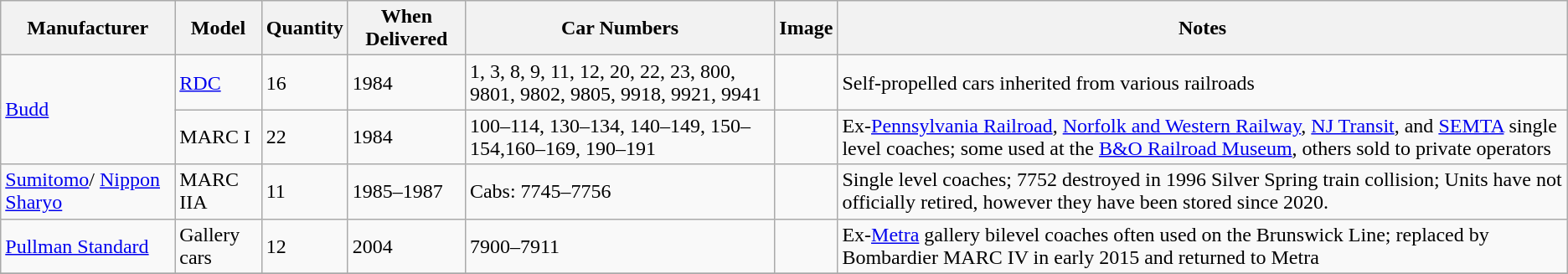<table class="wikitable">
<tr>
<th>Manufacturer</th>
<th>Model</th>
<th>Quantity</th>
<th>When Delivered</th>
<th>Car Numbers</th>
<th>Image</th>
<th>Notes</th>
</tr>
<tr>
<td rowspan="2"><a href='#'>Budd</a></td>
<td><a href='#'>RDC</a></td>
<td>16</td>
<td>1984</td>
<td>1, 3, 8, 9, 11, 12, 20, 22, 23, 800, 9801, 9802, 9805, 9918, 9921, 9941</td>
<td></td>
<td>Self-propelled cars inherited from various railroads</td>
</tr>
<tr>
<td>MARC I</td>
<td>22</td>
<td>1984</td>
<td>100–114, 130–134, 140–149, 150–154,160–169, 190–191</td>
<td></td>
<td>Ex-<a href='#'>Pennsylvania Railroad</a>, <a href='#'>Norfolk and Western Railway</a>, <a href='#'>NJ Transit</a>, and <a href='#'>SEMTA</a> single level coaches; some used at the <a href='#'>B&O Railroad Museum</a>, others sold to private operators</td>
</tr>
<tr>
<td><a href='#'>Sumitomo</a>/ <a href='#'>Nippon Sharyo</a></td>
<td>MARC IIA</td>
<td>11</td>
<td>1985–1987</td>
<td>Cabs: 7745–7756</td>
<td></td>
<td>Single level coaches; 7752 destroyed in 1996 Silver Spring train collision; Units have not officially retired, however they have been stored since 2020.</td>
</tr>
<tr>
<td><a href='#'>Pullman Standard</a></td>
<td>Gallery cars</td>
<td>12</td>
<td>2004</td>
<td>7900–7911</td>
<td></td>
<td>Ex-<a href='#'>Metra</a> gallery bilevel coaches often used on the Brunswick Line; replaced by Bombardier MARC IV in early 2015 and returned to Metra</td>
</tr>
<tr>
</tr>
</table>
